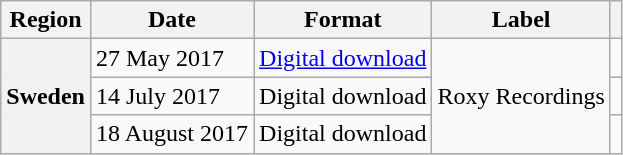<table class="wikitable plainrowheaders">
<tr>
<th>Region</th>
<th>Date</th>
<th>Format</th>
<th>Label</th>
<th scope="col"></th>
</tr>
<tr>
<th scope="row" rowspan="3">Sweden</th>
<td>27 May 2017</td>
<td rowspan="1"><a href='#'>Digital download</a></td>
<td rowspan="3">Roxy Recordings</td>
<td></td>
</tr>
<tr>
<td>14 July 2017</td>
<td>Digital download </td>
<td></td>
</tr>
<tr>
<td>18 August 2017</td>
<td>Digital download </td>
<td></td>
</tr>
</table>
